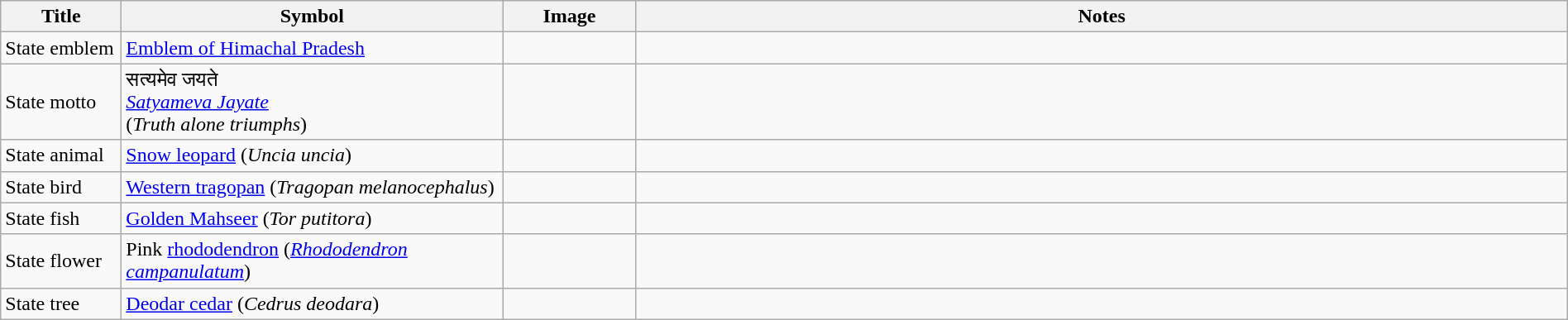<table class="wikitable" style="width: 100%;">
<tr>
<th width=90>Title</th>
<th style="width:300px;">Symbol</th>
<th width=100>Image</th>
<th>Notes</th>
</tr>
<tr>
<td>State emblem</td>
<td><a href='#'>Emblem of Himachal Pradesh</a></td>
<td style="text-align:center;"></td>
<td></td>
</tr>
<tr>
<td>State motto</td>
<td>सत्यमेव जयते<br> <em><a href='#'>Satyameva Jayate</a></em><br> (<em>Truth alone triumphs</em>)</td>
<td></td>
<td></td>
</tr>
<tr>
<td>State animal</td>
<td><a href='#'>Snow leopard</a> (<em>Uncia uncia</em>)</td>
<td style="text-align:center;"></td>
<td></td>
</tr>
<tr>
<td>State bird</td>
<td><a href='#'>Western tragopan</a> (<em>Tragopan melanocephalus</em>)</td>
<td style="text-align:center;"></td>
<td></td>
</tr>
<tr>
<td>State fish</td>
<td><a href='#'>Golden Mahseer</a> (<em>Tor putitora</em>)</td>
<td align=center></td>
<td></td>
</tr>
<tr>
<td>State flower</td>
<td>Pink <a href='#'>rhododendron</a> (<em><a href='#'>Rhododendron campanulatum</a></em>)</td>
<td style="text-align:center;"></td>
<td></td>
</tr>
<tr>
<td>State tree</td>
<td><a href='#'>Deodar cedar</a> (<em>Cedrus deodara</em>)</td>
<td style="text-align:center;"></td>
<td></td>
</tr>
</table>
